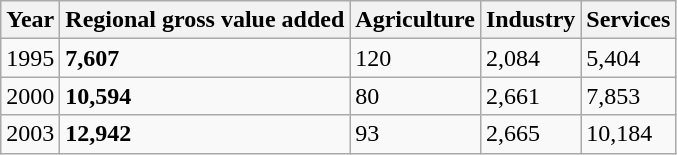<table class="wikitable">
<tr>
<th>Year</th>
<th>Regional gross value added</th>
<th>Agriculture</th>
<th>Industry</th>
<th>Services</th>
</tr>
<tr>
<td>1995</td>
<td><strong>7,607</strong></td>
<td>120</td>
<td>2,084</td>
<td>5,404</td>
</tr>
<tr>
<td>2000</td>
<td><strong>10,594</strong></td>
<td>80</td>
<td>2,661</td>
<td>7,853</td>
</tr>
<tr>
<td>2003</td>
<td><strong>12,942</strong></td>
<td>93</td>
<td>2,665</td>
<td>10,184</td>
</tr>
</table>
